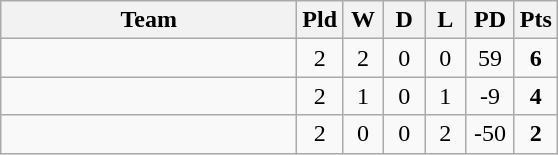<table class="wikitable" style="text-align:center;">
<tr>
<th width="190">Team</th>
<th width="20" abbr="Played">Pld</th>
<th width="20" abbr="Won">W</th>
<th width="20" abbr="Drawn">D</th>
<th width="20" abbr="Lost">L</th>
<th width="25" abbr="Points difference">PD</th>
<th width="20" abbr="Points">Pts</th>
</tr>
<tr>
<td align="left"></td>
<td>2</td>
<td>2</td>
<td>0</td>
<td>0</td>
<td>59</td>
<td><strong>6</strong></td>
</tr>
<tr>
<td align="left"></td>
<td>2</td>
<td>1</td>
<td>0</td>
<td>1</td>
<td>-9</td>
<td><strong>4</strong></td>
</tr>
<tr>
<td align="left"></td>
<td>2</td>
<td>0</td>
<td>0</td>
<td>2</td>
<td>-50</td>
<td><strong>2</strong></td>
</tr>
</table>
